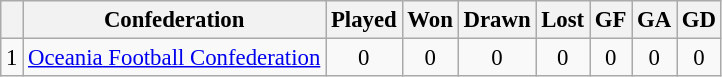<table class="wikitable plainrowheaders sortable" style="text-align:center;font-size:95%">
<tr>
<th></th>
<th>Confederation</th>
<th>Played</th>
<th>Won</th>
<th>Drawn</th>
<th>Lost</th>
<th>GF</th>
<th>GA</th>
<th>GD</th>
</tr>
<tr align=center>
<td>1</td>
<td align=left> <a href='#'>Oceania Football Confederation</a></td>
<td align="center">0</td>
<td align="center">0</td>
<td align="center">0</td>
<td align="center">0</td>
<td align="center">0</td>
<td align="center">0</td>
<td align="center">0</td>
</tr>
</table>
